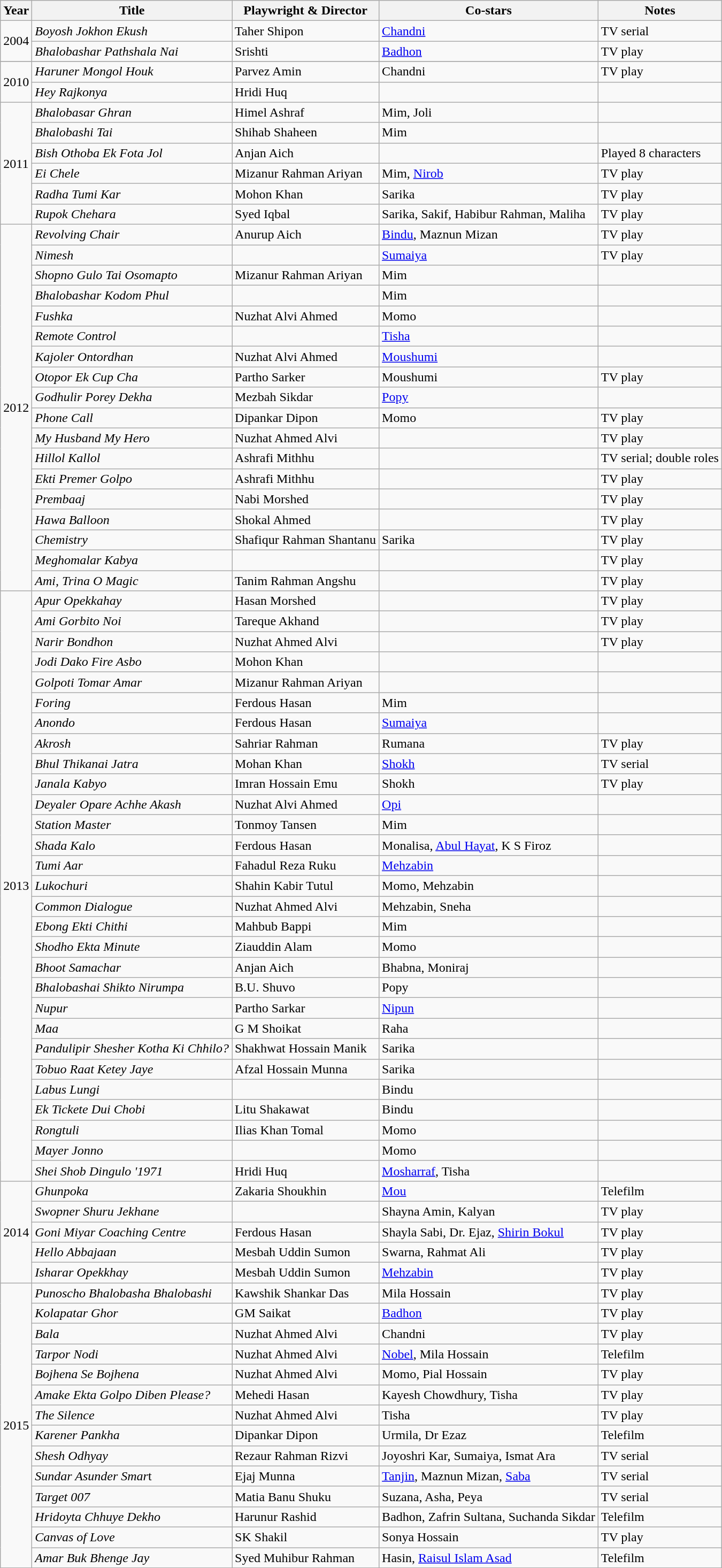<table class="wikitable sortable">
<tr>
<th>Year</th>
<th>Title</th>
<th>Playwright & Director</th>
<th>Co-stars</th>
<th class="unsortable">Notes</th>
</tr>
<tr>
<td rowspan="2">2004</td>
<td><em>Boyosh Jokhon Ekush</em></td>
<td>Taher Shipon</td>
<td><a href='#'>Chandni</a></td>
<td>TV serial</td>
</tr>
<tr>
<td><em>Bhalobashar Pathshala Nai</em></td>
<td>Srishti</td>
<td><a href='#'>Badhon</a></td>
<td>TV play</td>
</tr>
<tr>
</tr>
<tr>
<td rowspan="2">2010</td>
<td><em>Haruner Mongol Houk</em></td>
<td>Parvez Amin</td>
<td>Chandni</td>
<td>TV play</td>
</tr>
<tr>
<td><em>Hey Rajkonya</em></td>
<td>Hridi Huq</td>
<td></td>
<td></td>
</tr>
<tr>
<td rowspan="6">2011</td>
<td><em>Bhalobasar Ghran</em></td>
<td>Himel Ashraf</td>
<td>Mim, Joli</td>
<td></td>
</tr>
<tr>
<td><em>Bhalobashi Tai</em></td>
<td>Shihab Shaheen</td>
<td>Mim</td>
<td></td>
</tr>
<tr>
<td><em>Bish Othoba Ek Fota Jol</em></td>
<td>Anjan Aich</td>
<td></td>
<td>Played 8 characters</td>
</tr>
<tr>
<td><em>Ei Chele</em></td>
<td>Mizanur Rahman Ariyan</td>
<td>Mim, <a href='#'>Nirob</a></td>
<td>TV play</td>
</tr>
<tr>
<td><em>Radha Tumi Kar</em></td>
<td>Mohon Khan</td>
<td>Sarika</td>
<td>TV play</td>
</tr>
<tr>
<td><em>Rupok Chehara</em></td>
<td>Syed Iqbal</td>
<td>Sarika, Sakif, Habibur Rahman, Maliha</td>
<td>TV play</td>
</tr>
<tr>
<td rowspan="18">2012</td>
<td><em>Revolving Chair</em></td>
<td>Anurup Aich</td>
<td><a href='#'>Bindu</a>, Maznun Mizan</td>
<td>TV play</td>
</tr>
<tr>
<td><em>Nimesh</em></td>
<td></td>
<td><a href='#'>Sumaiya</a></td>
<td>TV play</td>
</tr>
<tr>
<td><em>Shopno Gulo Tai Osomapto</em></td>
<td>Mizanur Rahman Ariyan</td>
<td>Mim</td>
<td></td>
</tr>
<tr>
<td><em>Bhalobashar Kodom Phul</em></td>
<td></td>
<td>Mim</td>
<td></td>
</tr>
<tr>
<td><em>Fushka</em></td>
<td>Nuzhat Alvi Ahmed</td>
<td>Momo</td>
<td></td>
</tr>
<tr>
<td><em>Remote Control</em></td>
<td></td>
<td><a href='#'>Tisha</a></td>
<td></td>
</tr>
<tr>
<td><em>Kajoler Ontordhan</em></td>
<td>Nuzhat Alvi Ahmed</td>
<td><a href='#'>Moushumi</a></td>
<td></td>
</tr>
<tr>
<td><em> Otopor Ek Cup Cha</em></td>
<td>Partho Sarker</td>
<td>Moushumi</td>
<td>TV play</td>
</tr>
<tr>
<td><em>Godhulir Porey Dekha</em></td>
<td>Mezbah Sikdar</td>
<td><a href='#'>Popy</a></td>
<td></td>
</tr>
<tr>
<td><em>Phone Call</em></td>
<td>Dipankar Dipon</td>
<td>Momo</td>
<td>TV play</td>
</tr>
<tr>
<td><em>My Husband My Hero</em></td>
<td>Nuzhat Ahmed Alvi</td>
<td></td>
<td>TV play</td>
</tr>
<tr>
<td><em>Hillol Kallol</em></td>
<td>Ashrafi Mithhu</td>
<td></td>
<td>TV serial; double roles</td>
</tr>
<tr>
<td><em>Ekti Premer Golpo</em></td>
<td>Ashrafi Mithhu</td>
<td></td>
<td>TV play</td>
</tr>
<tr>
<td><em>Prembaaj</em></td>
<td>Nabi Morshed</td>
<td></td>
<td>TV play</td>
</tr>
<tr>
<td><em>Hawa Balloon</em></td>
<td>Shokal Ahmed</td>
<td></td>
<td>TV play</td>
</tr>
<tr>
<td><em>Chemistry</em></td>
<td>Shafiqur Rahman Shantanu</td>
<td>Sarika</td>
<td>TV play</td>
</tr>
<tr>
<td><em>Meghomalar Kabya</em></td>
<td></td>
<td></td>
<td>TV play</td>
</tr>
<tr>
<td><em>Ami, Trina O Magic</em></td>
<td>Tanim Rahman Angshu</td>
<td></td>
<td>TV play</td>
</tr>
<tr>
<td rowspan="29">2013</td>
<td><em>Apur Opekkahay</em></td>
<td>Hasan Morshed</td>
<td></td>
<td>TV play</td>
</tr>
<tr>
<td><em>Ami Gorbito Noi</em></td>
<td>Tareque Akhand</td>
<td></td>
<td>TV play</td>
</tr>
<tr>
<td><em>Narir Bondhon</em></td>
<td>Nuzhat Ahmed Alvi</td>
<td></td>
<td>TV play</td>
</tr>
<tr>
<td><em>Jodi Dako Fire Asbo</em></td>
<td>Mohon Khan</td>
<td></td>
<td></td>
</tr>
<tr>
<td><em>Golpoti Tomar Amar</em></td>
<td>Mizanur Rahman Ariyan</td>
<td></td>
<td></td>
</tr>
<tr>
<td><em>Foring</em></td>
<td>Ferdous Hasan</td>
<td>Mim</td>
<td></td>
</tr>
<tr>
<td><em>Anondo</em></td>
<td>Ferdous Hasan</td>
<td><a href='#'>Sumaiya</a></td>
<td></td>
</tr>
<tr>
<td><em>Akrosh</em></td>
<td>Sahriar Rahman</td>
<td>Rumana</td>
<td>TV play</td>
</tr>
<tr>
<td><em>Bhul Thikanai Jatra</em></td>
<td>Mohan Khan</td>
<td><a href='#'>Shokh</a></td>
<td>TV serial</td>
</tr>
<tr>
<td><em>Janala Kabyo</em></td>
<td>Imran Hossain Emu</td>
<td>Shokh</td>
<td>TV play</td>
</tr>
<tr>
<td><em>Deyaler Opare Achhe Akash</em></td>
<td>Nuzhat Alvi Ahmed</td>
<td><a href='#'>Opi</a></td>
<td></td>
</tr>
<tr>
<td><em>Station Master</em></td>
<td>Tonmoy Tansen</td>
<td>Mim</td>
<td></td>
</tr>
<tr>
<td><em>Shada Kalo</em></td>
<td>Ferdous Hasan</td>
<td>Monalisa, <a href='#'>Abul Hayat</a>, K S Firoz</td>
<td></td>
</tr>
<tr>
<td><em>Tumi Aar</em></td>
<td>Fahadul Reza Ruku</td>
<td><a href='#'>Mehzabin</a></td>
<td></td>
</tr>
<tr>
<td><em>Lukochuri</em></td>
<td>Shahin Kabir Tutul</td>
<td>Momo, Mehzabin</td>
<td></td>
</tr>
<tr>
<td><em>Common Dialogue</em></td>
<td>Nuzhat Ahmed Alvi</td>
<td>Mehzabin, Sneha</td>
<td></td>
</tr>
<tr>
<td><em>Ebong Ekti Chithi</em></td>
<td>Mahbub Bappi</td>
<td>Mim</td>
<td></td>
</tr>
<tr>
<td><em>Shodho Ekta Minute</em></td>
<td>Ziauddin Alam</td>
<td>Momo</td>
<td></td>
</tr>
<tr>
<td><em>Bhoot Samachar</em></td>
<td>Anjan Aich</td>
<td>Bhabna, Moniraj</td>
<td></td>
</tr>
<tr>
<td><em> Bhalobashai Shikto Nirumpa</em></td>
<td>B.U. Shuvo</td>
<td>Popy</td>
<td></td>
</tr>
<tr>
<td><em>Nupur</em></td>
<td>Partho Sarkar</td>
<td><a href='#'>Nipun</a></td>
<td></td>
</tr>
<tr>
<td><em>Maa</em></td>
<td>G M Shoikat</td>
<td>Raha</td>
<td></td>
</tr>
<tr>
<td><em>Pandulipir Shesher Kotha Ki Chhilo?</em></td>
<td>Shakhwat Hossain Manik</td>
<td>Sarika</td>
<td></td>
</tr>
<tr>
<td><em>Tobuo Raat Ketey Jaye</em></td>
<td>Afzal Hossain Munna</td>
<td>Sarika</td>
<td></td>
</tr>
<tr>
<td><em>Labus Lungi</em></td>
<td></td>
<td>Bindu</td>
<td></td>
</tr>
<tr>
<td><em>Ek Tickete Dui Chobi</em></td>
<td>Litu Shakawat</td>
<td>Bindu</td>
<td></td>
</tr>
<tr>
<td><em>Rongtuli</em></td>
<td>Ilias Khan Tomal</td>
<td>Momo</td>
<td></td>
</tr>
<tr>
<td><em>Mayer Jonno</em></td>
<td></td>
<td>Momo</td>
<td></td>
</tr>
<tr>
<td><em>Shei Shob Dingulo '1971</em></td>
<td>Hridi Huq</td>
<td><a href='#'>Mosharraf</a>, Tisha</td>
<td></td>
</tr>
<tr>
<td rowspan="5">2014</td>
<td><em>Ghunpoka</em></td>
<td>Zakaria Shoukhin</td>
<td><a href='#'>Mou</a></td>
<td>Telefilm</td>
</tr>
<tr>
<td><em>Swopner Shuru Jekhane</em></td>
<td></td>
<td>Shayna Amin, Kalyan</td>
<td>TV play</td>
</tr>
<tr>
<td><em> Goni Miyar Coaching Centre</em></td>
<td>Ferdous Hasan</td>
<td>Shayla Sabi, Dr. Ejaz, <a href='#'>Shirin Bokul</a></td>
<td>TV play</td>
</tr>
<tr>
<td><em>Hello Abbajaan</em></td>
<td>Mesbah Uddin Sumon</td>
<td>Swarna, Rahmat Ali</td>
<td>TV play</td>
</tr>
<tr>
<td><em>Isharar Opekkhay</em></td>
<td>Mesbah Uddin Sumon</td>
<td><a href='#'>Mehzabin</a></td>
<td>TV play</td>
</tr>
<tr>
<td rowspan="14">2015</td>
<td><em>Punoscho Bhalobasha Bhalobashi</em></td>
<td>Kawshik Shankar Das</td>
<td>Mila Hossain</td>
<td>TV play</td>
</tr>
<tr>
<td><em>Kolapatar Ghor</em></td>
<td>GM Saikat</td>
<td><a href='#'>Badhon</a></td>
<td>TV play</td>
</tr>
<tr>
<td><em>Bala</em></td>
<td>Nuzhat Ahmed Alvi</td>
<td>Chandni</td>
<td>TV play</td>
</tr>
<tr>
<td><em>Tarpor Nodi</em></td>
<td>Nuzhat Ahmed Alvi</td>
<td><a href='#'>Nobel</a>, Mila Hossain</td>
<td>Telefilm</td>
</tr>
<tr>
<td><em>Bojhena Se Bojhena</em></td>
<td>Nuzhat Ahmed Alvi</td>
<td>Momo, Pial Hossain</td>
<td>TV play</td>
</tr>
<tr>
<td><em>Amake Ekta Golpo Diben Please?</em></td>
<td>Mehedi Hasan</td>
<td>Kayesh Chowdhury, Tisha</td>
<td>TV play</td>
</tr>
<tr>
<td><em>The Silence</em></td>
<td>Nuzhat Ahmed Alvi</td>
<td>Tisha</td>
<td>TV play</td>
</tr>
<tr>
<td><em>Karener Pankha</em></td>
<td>Dipankar Dipon</td>
<td>Urmila, Dr Ezaz</td>
<td>Telefilm</td>
</tr>
<tr>
<td><em>Shesh Odhyay</em></td>
<td>Rezaur Rahman Rizvi</td>
<td>Joyoshri Kar, Sumaiya, Ismat Ara</td>
<td>TV serial</td>
</tr>
<tr>
<td><em> Sundar Asunder Smar</em>t</td>
<td>Ejaj Munna</td>
<td><a href='#'>Tanjin</a>, Maznun Mizan, <a href='#'>Saba</a></td>
<td>TV serial</td>
</tr>
<tr>
<td><em>Target 007</em></td>
<td>Matia Banu Shuku</td>
<td>Suzana, Asha, Peya</td>
<td>TV serial</td>
</tr>
<tr>
<td><em>Hridoyta Chhuye Dekho</em></td>
<td>Harunur Rashid</td>
<td>Badhon, Zafrin Sultana, Suchanda Sikdar</td>
<td>Telefilm</td>
</tr>
<tr>
<td><em>Canvas of Love</em></td>
<td>SK Shakil</td>
<td>Sonya Hossain</td>
<td>TV play</td>
</tr>
<tr>
<td><em>Amar Buk Bhenge Jay</em></td>
<td>Syed Muhibur Rahman</td>
<td>Hasin, <a href='#'>Raisul Islam Asad</a></td>
<td>Telefilm</td>
</tr>
<tr>
</tr>
</table>
